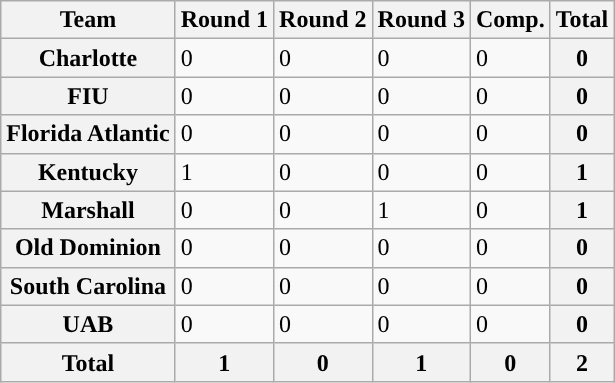<table class="wikitable sortable">
<tr>
<th>Team</th>
<th>Round 1</th>
<th>Round 2</th>
<th>Round 3</th>
<th>Comp.</th>
<th>Total</th>
</tr>
<tr>
<th>Charlotte</th>
<td>0</td>
<td>0</td>
<td>0</td>
<td>0</td>
<th>0</th>
</tr>
<tr>
<th>FIU</th>
<td>0</td>
<td>0</td>
<td>0</td>
<td>0</td>
<th>0</th>
</tr>
<tr>
<th>Florida Atlantic</th>
<td>0</td>
<td>0</td>
<td>0</td>
<td>0</td>
<th>0</th>
</tr>
<tr>
<th>Kentucky</th>
<td>1</td>
<td>0</td>
<td>0</td>
<td>0</td>
<th>1</th>
</tr>
<tr>
<th>Marshall</th>
<td>0</td>
<td>0</td>
<td>1</td>
<td>0</td>
<th>1</th>
</tr>
<tr>
<th>Old Dominion</th>
<td>0</td>
<td>0</td>
<td>0</td>
<td>0</td>
<th>0</th>
</tr>
<tr>
<th>South Carolina</th>
<td>0</td>
<td>0</td>
<td>0</td>
<td>0</td>
<th>0</th>
</tr>
<tr>
<th>UAB</th>
<td>0</td>
<td>0</td>
<td>0</td>
<td>0</td>
<th>0</th>
</tr>
<tr>
<th>Total</th>
<th>1</th>
<th>0</th>
<th>1</th>
<th>0</th>
<th>2</th>
</tr>
</table>
